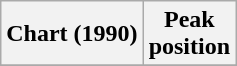<table class="wikitable plainrowheaders" style="text-align:left">
<tr>
<th scope="col">Chart (1990)</th>
<th scope="col">Peak<br>position</th>
</tr>
<tr>
</tr>
</table>
